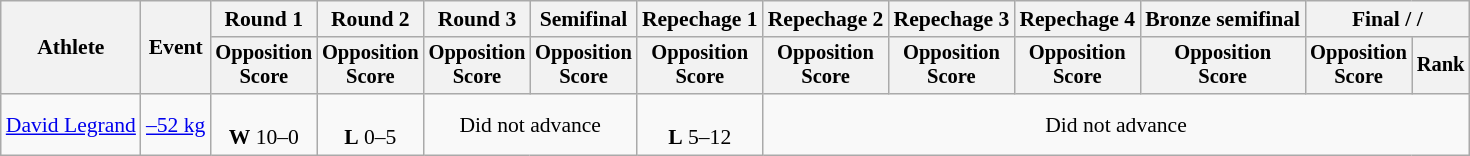<table class=wikitable style=font-size:90%;text-align:center>
<tr>
<th rowspan=2>Athlete</th>
<th rowspan=2>Event</th>
<th>Round 1</th>
<th>Round 2</th>
<th>Round 3</th>
<th>Semifinal</th>
<th>Repechage 1</th>
<th>Repechage 2</th>
<th>Repechage 3</th>
<th>Repechage 4</th>
<th>Bronze semifinal</th>
<th colspan=2>Final /  / </th>
</tr>
<tr style=font-size:95%>
<th>Opposition<br>Score</th>
<th>Opposition<br>Score</th>
<th>Opposition<br>Score</th>
<th>Opposition<br>Score</th>
<th>Opposition<br>Score</th>
<th>Opposition<br>Score</th>
<th>Opposition<br>Score</th>
<th>Opposition<br>Score</th>
<th>Opposition<br>Score</th>
<th>Opposition<br>Score</th>
<th>Rank</th>
</tr>
<tr>
<td align=left><a href='#'>David Legrand</a></td>
<td align=left><a href='#'>–52 kg</a></td>
<td><br><strong>W</strong> 10–0</td>
<td><br><strong>L</strong> 0–5</td>
<td colspan=2>Did not advance</td>
<td><br><strong>L</strong> 5–12</td>
<td colspan=6>Did not advance</td>
</tr>
</table>
